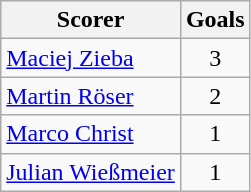<table class="wikitable">
<tr>
<th>Scorer</th>
<th>Goals</th>
</tr>
<tr>
<td> <a href='#'>Maciej Zieba</a></td>
<td align=center>3</td>
</tr>
<tr>
<td>  <a href='#'>Martin Röser</a></td>
<td align=center>2</td>
</tr>
<tr>
<td> <a href='#'>Marco Christ</a></td>
<td align=center>1</td>
</tr>
<tr>
<td> <a href='#'>Julian Wießmeier</a></td>
<td align=center>1</td>
</tr>
</table>
